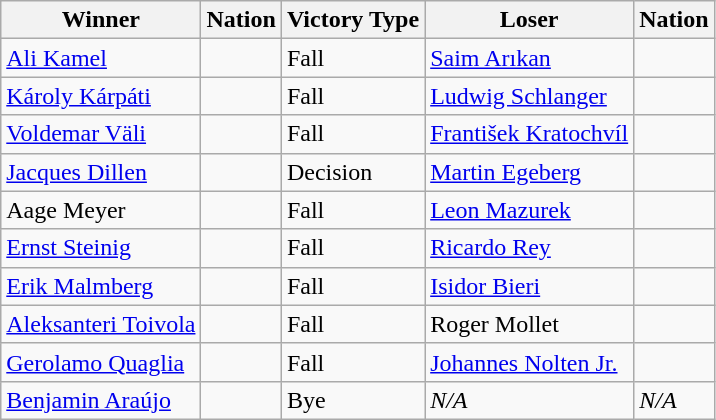<table class="wikitable sortable" style="text-align:left;">
<tr>
<th>Winner</th>
<th>Nation</th>
<th>Victory Type</th>
<th>Loser</th>
<th>Nation</th>
</tr>
<tr>
<td><a href='#'>Ali Kamel</a></td>
<td></td>
<td>Fall</td>
<td><a href='#'>Saim Arıkan</a></td>
<td></td>
</tr>
<tr>
<td><a href='#'>Károly Kárpáti</a></td>
<td></td>
<td>Fall</td>
<td><a href='#'>Ludwig Schlanger</a></td>
<td></td>
</tr>
<tr>
<td><a href='#'>Voldemar Väli</a></td>
<td></td>
<td>Fall</td>
<td><a href='#'>František Kratochvíl</a></td>
<td></td>
</tr>
<tr>
<td><a href='#'>Jacques Dillen</a></td>
<td></td>
<td>Decision</td>
<td><a href='#'>Martin Egeberg</a></td>
<td></td>
</tr>
<tr>
<td>Aage Meyer</td>
<td></td>
<td>Fall</td>
<td><a href='#'>Leon Mazurek</a></td>
<td></td>
</tr>
<tr>
<td><a href='#'>Ernst Steinig</a></td>
<td></td>
<td>Fall</td>
<td><a href='#'>Ricardo Rey</a></td>
<td></td>
</tr>
<tr>
<td><a href='#'>Erik Malmberg</a></td>
<td></td>
<td>Fall</td>
<td><a href='#'>Isidor Bieri</a></td>
<td></td>
</tr>
<tr>
<td><a href='#'>Aleksanteri Toivola</a></td>
<td></td>
<td>Fall</td>
<td>Roger Mollet</td>
<td></td>
</tr>
<tr>
<td><a href='#'>Gerolamo Quaglia</a></td>
<td></td>
<td>Fall</td>
<td><a href='#'>Johannes Nolten Jr.</a></td>
<td></td>
</tr>
<tr>
<td><a href='#'>Benjamin Araújo</a></td>
<td></td>
<td>Bye</td>
<td><em>N/A</em></td>
<td><em>N/A</em></td>
</tr>
</table>
